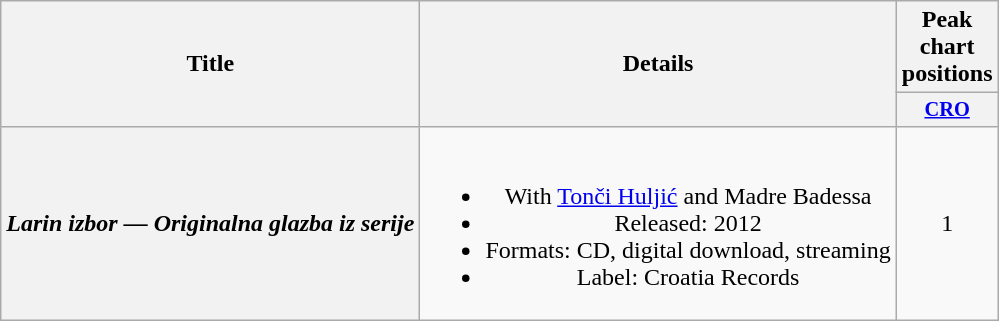<table class="wikitable plainrowheaders" style="text-align:center;">
<tr>
<th scope="col" rowspan="2">Title</th>
<th scope="col" rowspan="2">Details</th>
<th scope="col" colspan="1">Peak chart positions</th>
</tr>
<tr>
<th scope="col" style="width:3em;font-size:85%;"><a href='#'>CRO</a><br></th>
</tr>
<tr>
<th scope="row"><em>Larin izbor — Originalna glazba iz serije</em></th>
<td><br><ul><li>With <a href='#'>Tonči Huljić</a> and Madre Badessa</li><li>Released: 2012</li><li>Formats: CD, digital download, streaming</li><li>Label: Croatia Records</li></ul></td>
<td>1</td>
</tr>
</table>
